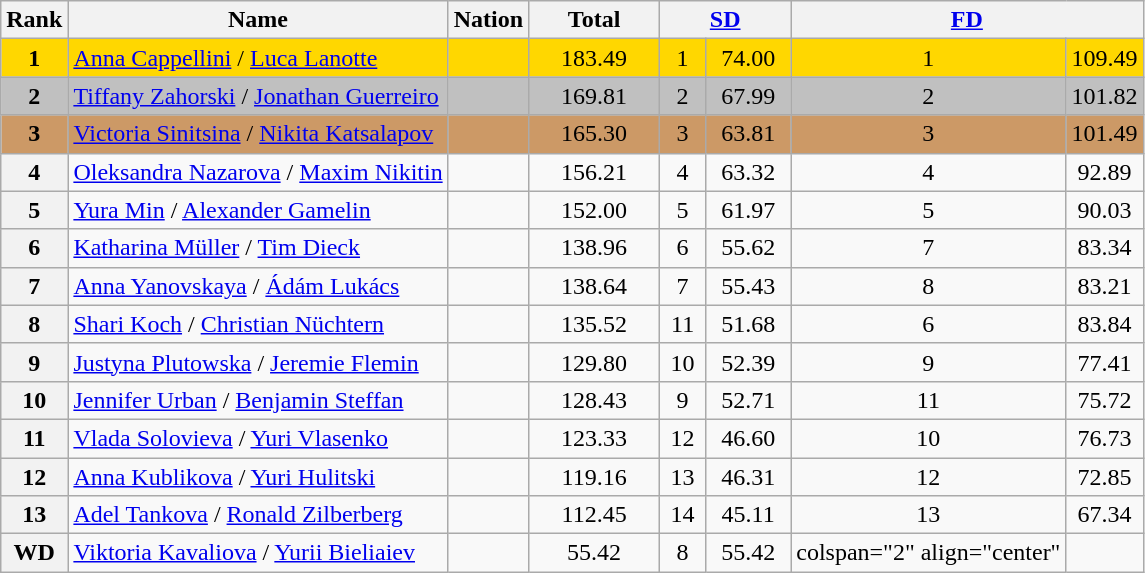<table class="wikitable sortable">
<tr>
<th>Rank</th>
<th>Name</th>
<th>Nation</th>
<th width="80px">Total</th>
<th colspan="2" width="80px"><a href='#'>SD</a></th>
<th colspan="2" width="80px"><a href='#'>FD</a></th>
</tr>
<tr bgcolor="gold">
<td align="center"><strong>1</strong></td>
<td><a href='#'>Anna Cappellini</a> / <a href='#'>Luca Lanotte</a></td>
<td></td>
<td align="center">183.49</td>
<td align="center">1</td>
<td align="center">74.00</td>
<td align="center">1</td>
<td align="center">109.49</td>
</tr>
<tr bgcolor="silver">
<td align="center"><strong>2</strong></td>
<td><a href='#'>Tiffany Zahorski</a> / <a href='#'>Jonathan Guerreiro</a></td>
<td></td>
<td align="center">169.81</td>
<td align="center">2</td>
<td align="center">67.99</td>
<td align="center">2</td>
<td align="center">101.82</td>
</tr>
<tr bgcolor="cc9966">
<td align="center"><strong>3</strong></td>
<td><a href='#'>Victoria Sinitsina</a> / <a href='#'>Nikita Katsalapov</a></td>
<td></td>
<td align="center">165.30</td>
<td align="center">3</td>
<td align="center">63.81</td>
<td align="center">3</td>
<td align="center">101.49</td>
</tr>
<tr>
<th>4</th>
<td><a href='#'>Oleksandra Nazarova</a> / <a href='#'>Maxim Nikitin</a></td>
<td></td>
<td align="center">156.21</td>
<td align="center">4</td>
<td align="center">63.32</td>
<td align="center">4</td>
<td align="center">92.89</td>
</tr>
<tr>
<th>5</th>
<td><a href='#'>Yura Min</a> / <a href='#'>Alexander Gamelin</a></td>
<td></td>
<td align="center">152.00</td>
<td align="center">5</td>
<td align="center">61.97</td>
<td align="center">5</td>
<td align="center">90.03</td>
</tr>
<tr>
<th>6</th>
<td><a href='#'>Katharina Müller</a> / <a href='#'>Tim Dieck</a></td>
<td></td>
<td align="center">138.96</td>
<td align="center">6</td>
<td align="center">55.62</td>
<td align="center">7</td>
<td align="center">83.34</td>
</tr>
<tr>
<th>7</th>
<td><a href='#'>Anna Yanovskaya</a> / <a href='#'>Ádám Lukács</a></td>
<td></td>
<td align="center">138.64</td>
<td align="center">7</td>
<td align="center">55.43</td>
<td align="center">8</td>
<td align="center">83.21</td>
</tr>
<tr>
<th>8</th>
<td><a href='#'>Shari Koch</a> / <a href='#'>Christian Nüchtern</a></td>
<td></td>
<td align="center">135.52</td>
<td align="center">11</td>
<td align="center">51.68</td>
<td align="center">6</td>
<td align="center">83.84</td>
</tr>
<tr>
<th>9</th>
<td><a href='#'>Justyna Plutowska</a> / <a href='#'>Jeremie Flemin</a></td>
<td></td>
<td align="center">129.80</td>
<td align="center">10</td>
<td align="center">52.39</td>
<td align="center">9</td>
<td align="center">77.41</td>
</tr>
<tr>
<th>10</th>
<td><a href='#'>Jennifer Urban</a> / <a href='#'>Benjamin Steffan</a></td>
<td></td>
<td align="center">128.43</td>
<td align="center">9</td>
<td align="center">52.71</td>
<td align="center">11</td>
<td align="center">75.72</td>
</tr>
<tr>
<th>11</th>
<td><a href='#'>Vlada Solovieva</a> / <a href='#'>Yuri Vlasenko</a></td>
<td></td>
<td align="center">123.33</td>
<td align="center">12</td>
<td align="center">46.60</td>
<td align="center">10</td>
<td align="center">76.73</td>
</tr>
<tr>
<th>12</th>
<td><a href='#'>Anna Kublikova</a> / <a href='#'>Yuri Hulitski</a></td>
<td></td>
<td align="center">119.16</td>
<td align="center">13</td>
<td align="center">46.31</td>
<td align="center">12</td>
<td align="center">72.85</td>
</tr>
<tr>
<th>13</th>
<td><a href='#'>Adel Tankova</a> / <a href='#'>Ronald Zilberberg</a></td>
<td></td>
<td align="center">112.45</td>
<td align="center">14</td>
<td align="center">45.11</td>
<td align="center">13</td>
<td align="center">67.34</td>
</tr>
<tr>
<th>WD</th>
<td><a href='#'>Viktoria Kavaliova</a> / <a href='#'>Yurii Bieliaiev</a></td>
<td></td>
<td align="center">55.42</td>
<td align="center">8</td>
<td align="center">55.42</td>
<td>colspan="2" align="center" </td>
</tr>
</table>
